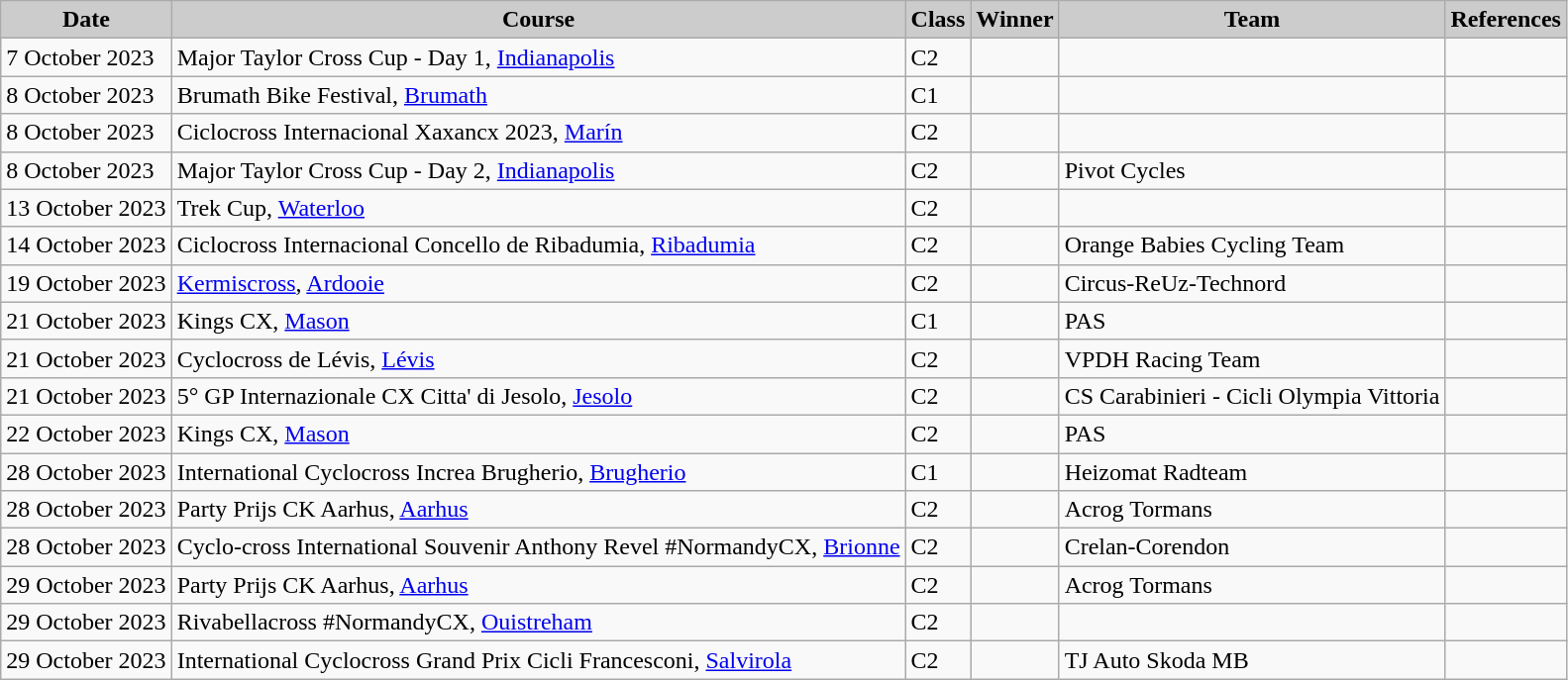<table class="wikitable sortable alternance ">
<tr>
<th scope="col" style="background-color:#CCCCCC;">Date</th>
<th scope="col" style="background-color:#CCCCCC;">Course</th>
<th scope="col" style="background-color:#CCCCCC;">Class</th>
<th scope="col" style="background-color:#CCCCCC;">Winner</th>
<th scope="col" style="background-color:#CCCCCC;">Team</th>
<th scope="col" style="background-color:#CCCCCC;">References</th>
</tr>
<tr>
<td>7 October 2023</td>
<td> Major Taylor Cross Cup - Day 1, <a href='#'>Indianapolis</a></td>
<td>C2</td>
<td></td>
<td></td>
<td></td>
</tr>
<tr>
<td>8 October 2023</td>
<td> Brumath Bike Festival, <a href='#'>Brumath</a></td>
<td>C1</td>
<td></td>
<td></td>
<td></td>
</tr>
<tr>
<td>8 October 2023</td>
<td> Ciclocross Internacional Xaxancx 2023, <a href='#'>Marín</a></td>
<td>C2</td>
<td></td>
<td></td>
<td></td>
</tr>
<tr>
<td>8 October 2023</td>
<td> Major Taylor Cross Cup - Day 2, <a href='#'>Indianapolis</a></td>
<td>C2</td>
<td></td>
<td>Pivot Cycles</td>
<td></td>
</tr>
<tr>
<td>13 October 2023</td>
<td> Trek Cup, <a href='#'>Waterloo</a></td>
<td>C2</td>
<td></td>
<td></td>
<td></td>
</tr>
<tr>
<td>14 October 2023</td>
<td> Ciclocross Internacional Concello de Ribadumia, <a href='#'>Ribadumia</a></td>
<td>C2</td>
<td></td>
<td>Orange Babies Cycling Team</td>
<td></td>
</tr>
<tr>
<td>19 October 2023</td>
<td> <a href='#'>Kermiscross</a>, <a href='#'>Ardooie</a></td>
<td>C2</td>
<td></td>
<td>Circus-ReUz-Technord</td>
<td></td>
</tr>
<tr>
<td>21 October 2023</td>
<td> Kings CX, <a href='#'>Mason</a></td>
<td>C1</td>
<td></td>
<td>PAS</td>
<td></td>
</tr>
<tr>
<td>21 October 2023</td>
<td> Cyclocross de Lévis, <a href='#'>Lévis</a></td>
<td>C2</td>
<td></td>
<td>VPDH Racing Team</td>
<td></td>
</tr>
<tr>
<td>21 October 2023</td>
<td> 5° GP Internazionale CX Citta' di Jesolo, <a href='#'>Jesolo</a></td>
<td>C2</td>
<td></td>
<td>CS Carabinieri - Cicli Olympia Vittoria</td>
<td></td>
</tr>
<tr>
<td>22 October 2023</td>
<td> Kings CX, <a href='#'>Mason</a></td>
<td>C2</td>
<td></td>
<td>PAS</td>
<td></td>
</tr>
<tr>
<td>28 October 2023</td>
<td> International Cyclocross Increa Brugherio, <a href='#'>Brugherio</a></td>
<td>C1</td>
<td></td>
<td>Heizomat Radteam</td>
<td></td>
</tr>
<tr>
<td>28 October 2023</td>
<td> Party Prijs CK Aarhus, <a href='#'>Aarhus</a></td>
<td>C2</td>
<td></td>
<td>Acrog Tormans</td>
<td></td>
</tr>
<tr>
<td>28 October 2023</td>
<td> Cyclo-cross International Souvenir Anthony Revel #NormandyCX, <a href='#'>Brionne</a></td>
<td>C2</td>
<td></td>
<td>Crelan-Corendon</td>
<td></td>
</tr>
<tr>
<td>29 October 2023</td>
<td> Party Prijs CK Aarhus, <a href='#'>Aarhus</a></td>
<td>C2</td>
<td></td>
<td>Acrog Tormans</td>
<td></td>
</tr>
<tr>
<td>29 October 2023</td>
<td> Rivabellacross #NormandyCX, <a href='#'>Ouistreham</a></td>
<td>C2</td>
<td></td>
<td></td>
<td></td>
</tr>
<tr>
<td>29 October 2023</td>
<td> International Cyclocross Grand Prix Cicli Francesconi, <a href='#'>Salvirola</a></td>
<td>C2</td>
<td></td>
<td>TJ Auto Skoda MB</td>
<td></td>
</tr>
</table>
